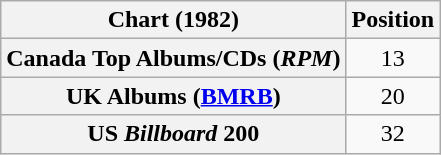<table class="wikitable sortable plainrowheaders" style="text-align:center">
<tr>
<th scope="col">Chart (1982)</th>
<th scope="col">Position</th>
</tr>
<tr>
<th scope="row">Canada Top Albums/CDs (<em>RPM</em>)</th>
<td>13</td>
</tr>
<tr>
<th scope="row">UK Albums (<a href='#'>BMRB</a>)</th>
<td>20</td>
</tr>
<tr>
<th scope="row">US <em>Billboard</em> 200</th>
<td>32</td>
</tr>
</table>
